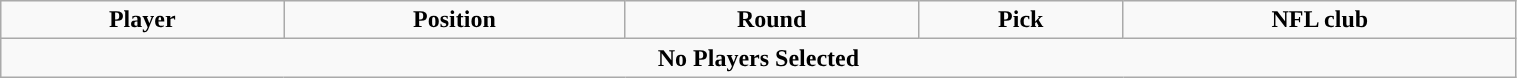<table class="wikitable" style="width:80%;">
<tr style="text-align:center; ">
<td><strong>Player</strong></td>
<td><strong>Position</strong></td>
<td><strong>Round</strong></td>
<td><strong>Pick</strong></td>
<td><strong>NFL club</strong></td>
</tr>
<tr align="center" bgcolor="">
<td colspan="5" style="text-align:center;"><strong>No Players Selected</strong></td>
</tr>
</table>
